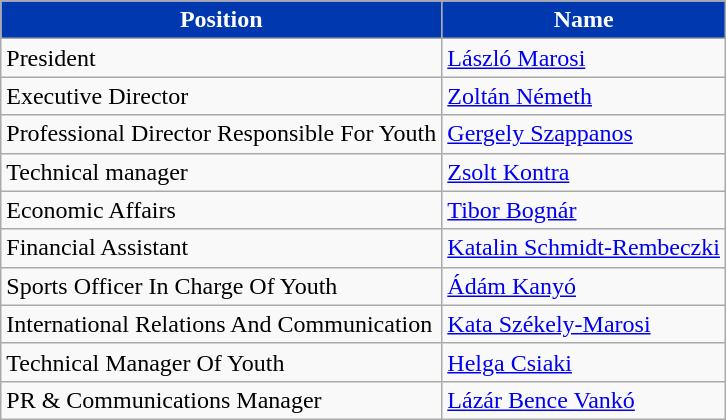<table class="wikitable">
<tr>
<th style="color:#FFFFFF; background:#0038af">Position</th>
<th style="color:#FFFFFF; background:#0038af">Name</th>
</tr>
<tr>
<td>President</td>
<td> <a href='#'>László Marosi</a></td>
</tr>
<tr>
<td>Executive Director</td>
<td> <a href='#'>Zoltán Németh</a></td>
</tr>
<tr>
<td>Professional Director Responsible For Youth</td>
<td> <a href='#'>Gergely Szappanos</a></td>
</tr>
<tr>
<td>Technical manager</td>
<td> <a href='#'>Zsolt Kontra</a></td>
</tr>
<tr>
<td>Economic Affairs</td>
<td> <a href='#'>Tibor Bognár</a></td>
</tr>
<tr>
<td>Financial Assistant</td>
<td> <a href='#'>Katalin Schmidt-Rembeczki</a></td>
</tr>
<tr>
<td>Sports Officer In Charge Of Youth</td>
<td> <a href='#'>Ádám Kanyó</a></td>
</tr>
<tr>
<td>International Relations And Communication</td>
<td> <a href='#'>Kata Székely-Marosi</a></td>
</tr>
<tr>
<td>Technical Manager Of Youth</td>
<td> <a href='#'>Helga Csiaki</a></td>
</tr>
<tr>
<td>PR & Communications Manager</td>
<td> <a href='#'>Lázár Bence Vankó</a></td>
</tr>
</table>
